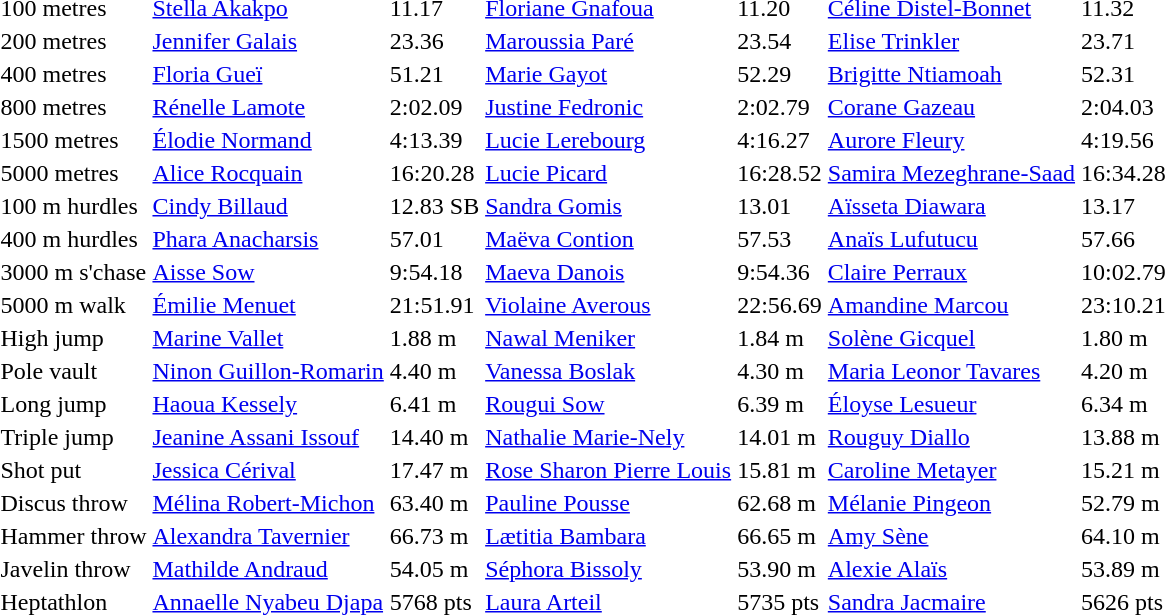<table>
<tr>
<td>100 metres</td>
<td><a href='#'>Stella Akakpo</a></td>
<td>11.17 </td>
<td><a href='#'>Floriane Gnafoua</a></td>
<td>11.20 </td>
<td><a href='#'>Céline Distel-Bonnet</a></td>
<td>11.32</td>
</tr>
<tr>
<td>200 metres</td>
<td><a href='#'>Jennifer Galais</a></td>
<td>23.36</td>
<td><a href='#'>Maroussia Paré</a></td>
<td>23.54</td>
<td><a href='#'>Elise Trinkler</a></td>
<td>23.71</td>
</tr>
<tr>
<td>400 metres</td>
<td><a href='#'>Floria Gueï</a></td>
<td>51.21</td>
<td><a href='#'>Marie Gayot</a></td>
<td>52.29</td>
<td><a href='#'>Brigitte Ntiamoah</a></td>
<td>52.31</td>
</tr>
<tr>
<td>800 metres</td>
<td><a href='#'>Rénelle Lamote</a></td>
<td>2:02.09</td>
<td><a href='#'>Justine Fedronic</a></td>
<td>2:02.79</td>
<td><a href='#'>Corane Gazeau</a></td>
<td>2:04.03</td>
</tr>
<tr>
<td>1500 metres</td>
<td><a href='#'>Élodie Normand</a></td>
<td>4:13.39</td>
<td><a href='#'>Lucie Lerebourg</a></td>
<td>4:16.27</td>
<td><a href='#'>Aurore Fleury</a></td>
<td>4:19.56</td>
</tr>
<tr>
<td>5000 metres</td>
<td><a href='#'>Alice Rocquain</a></td>
<td>16:20.28</td>
<td><a href='#'>Lucie Picard</a></td>
<td>16:28.52</td>
<td><a href='#'>Samira Mezeghrane-Saad</a></td>
<td>16:34.28</td>
</tr>
<tr>
<td>100 m hurdles</td>
<td><a href='#'>Cindy Billaud</a></td>
<td>12.83 SB</td>
<td><a href='#'>Sandra Gomis</a></td>
<td>13.01</td>
<td><a href='#'>Aïsseta Diawara</a></td>
<td>13.17</td>
</tr>
<tr>
<td>400 m hurdles</td>
<td><a href='#'>Phara Anacharsis</a></td>
<td>57.01</td>
<td><a href='#'>Maëva Contion</a></td>
<td>57.53</td>
<td><a href='#'>Anaïs Lufutucu</a></td>
<td>57.66</td>
</tr>
<tr>
<td>3000 m s'chase</td>
<td><a href='#'>Aisse Sow</a></td>
<td>9:54.18</td>
<td><a href='#'>Maeva Danois</a></td>
<td>9:54.36</td>
<td><a href='#'>Claire Perraux</a></td>
<td>10:02.79</td>
</tr>
<tr>
<td>5000 m walk</td>
<td><a href='#'>Émilie Menuet</a></td>
<td>21:51.91</td>
<td><a href='#'>Violaine Averous</a></td>
<td>22:56.69</td>
<td><a href='#'>Amandine Marcou</a></td>
<td>23:10.21</td>
</tr>
<tr>
<td>High jump</td>
<td><a href='#'>Marine Vallet</a></td>
<td>1.88 m </td>
<td><a href='#'>Nawal Meniker</a></td>
<td>1.84 m</td>
<td><a href='#'>Solène Gicquel</a></td>
<td>1.80 m</td>
</tr>
<tr>
<td>Pole vault</td>
<td><a href='#'>Ninon Guillon-Romarin</a></td>
<td>4.40 m</td>
<td><a href='#'>Vanessa Boslak</a></td>
<td>4.30 m</td>
<td><a href='#'>Maria Leonor Tavares</a></td>
<td>4.20 m</td>
</tr>
<tr>
<td>Long jump</td>
<td><a href='#'>Haoua Kessely</a></td>
<td>6.41 m</td>
<td><a href='#'>Rougui Sow</a></td>
<td>6.39 m</td>
<td><a href='#'>Éloyse Lesueur</a></td>
<td>6.34 m</td>
</tr>
<tr>
<td>Triple jump</td>
<td><a href='#'>Jeanine Assani Issouf</a></td>
<td>14.40 m </td>
<td><a href='#'>Nathalie Marie-Nely</a></td>
<td>14.01 m</td>
<td><a href='#'>Rouguy Diallo</a></td>
<td>13.88 m</td>
</tr>
<tr>
<td>Shot put</td>
<td><a href='#'>Jessica Cérival</a></td>
<td>17.47 m</td>
<td><a href='#'>Rose Sharon Pierre Louis</a></td>
<td>15.81 m</td>
<td><a href='#'>Caroline Metayer</a></td>
<td>15.21 m</td>
</tr>
<tr>
<td>Discus throw</td>
<td><a href='#'>Mélina Robert-Michon</a></td>
<td>63.40 m</td>
<td><a href='#'>Pauline Pousse</a></td>
<td>62.68 m </td>
<td><a href='#'>Mélanie Pingeon</a></td>
<td>52.79 m</td>
</tr>
<tr>
<td>Hammer throw</td>
<td><a href='#'>Alexandra Tavernier</a></td>
<td>66.73 m</td>
<td><a href='#'>Lætitia Bambara</a></td>
<td>66.65 m</td>
<td><a href='#'>Amy Sène</a></td>
<td>64.10 m</td>
</tr>
<tr>
<td>Javelin throw</td>
<td><a href='#'>Mathilde Andraud</a></td>
<td>54.05 m</td>
<td><a href='#'>Séphora Bissoly</a></td>
<td>53.90 m</td>
<td><a href='#'>Alexie Alaïs</a></td>
<td>53.89 m</td>
</tr>
<tr>
<td>Heptathlon</td>
<td><a href='#'>Annaelle Nyabeu Djapa</a></td>
<td>5768 pts</td>
<td><a href='#'>Laura Arteil</a></td>
<td>5735 pts</td>
<td><a href='#'>Sandra Jacmaire</a></td>
<td>5626 pts</td>
</tr>
</table>
